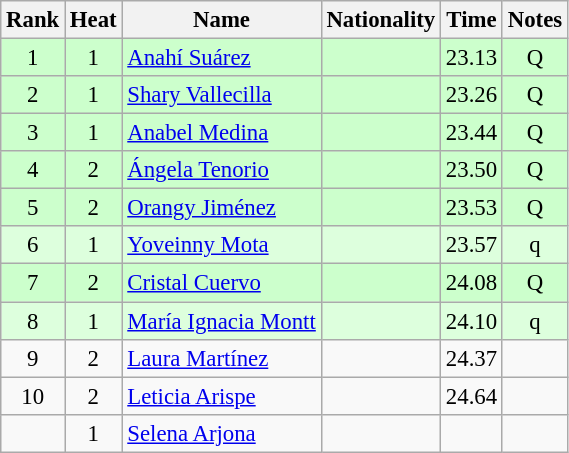<table class="wikitable sortable" style="text-align:center; font-size:95%">
<tr>
<th>Rank</th>
<th>Heat</th>
<th>Name</th>
<th>Nationality</th>
<th>Time</th>
<th>Notes</th>
</tr>
<tr bgcolor=ccffcc>
<td>1</td>
<td>1</td>
<td align=left><a href='#'>Anahí Suárez</a></td>
<td align=left></td>
<td>23.13</td>
<td>Q</td>
</tr>
<tr bgcolor=ccffcc>
<td>2</td>
<td>1</td>
<td align=left><a href='#'>Shary Vallecilla</a></td>
<td align=left></td>
<td>23.26</td>
<td>Q</td>
</tr>
<tr bgcolor=ccffcc>
<td>3</td>
<td>1</td>
<td align=left><a href='#'>Anabel Medina</a></td>
<td align=left></td>
<td>23.44</td>
<td>Q</td>
</tr>
<tr bgcolor=ccffcc>
<td>4</td>
<td>2</td>
<td align=left><a href='#'>Ángela Tenorio</a></td>
<td align=left></td>
<td>23.50</td>
<td>Q</td>
</tr>
<tr bgcolor=ccffcc>
<td>5</td>
<td>2</td>
<td align=left><a href='#'>Orangy Jiménez</a></td>
<td align=left></td>
<td>23.53</td>
<td>Q</td>
</tr>
<tr bgcolor=ddffdd>
<td>6</td>
<td>1</td>
<td align=left><a href='#'>Yoveinny Mota</a></td>
<td align=left></td>
<td>23.57</td>
<td>q</td>
</tr>
<tr bgcolor=ccffcc>
<td>7</td>
<td>2</td>
<td align=left><a href='#'>Cristal Cuervo</a></td>
<td align=left></td>
<td>24.08</td>
<td>Q</td>
</tr>
<tr bgcolor=ddffdd>
<td>8</td>
<td>1</td>
<td align=left><a href='#'>María Ignacia Montt</a></td>
<td align=left></td>
<td>24.10</td>
<td>q</td>
</tr>
<tr>
<td>9</td>
<td>2</td>
<td align=left><a href='#'>Laura Martínez</a></td>
<td align=left></td>
<td>24.37</td>
<td></td>
</tr>
<tr>
<td>10</td>
<td>2</td>
<td align=left><a href='#'>Leticia Arispe</a></td>
<td align=left></td>
<td>24.64</td>
<td></td>
</tr>
<tr>
<td></td>
<td>1</td>
<td align=left><a href='#'>Selena Arjona</a></td>
<td align=left></td>
<td></td>
<td></td>
</tr>
</table>
